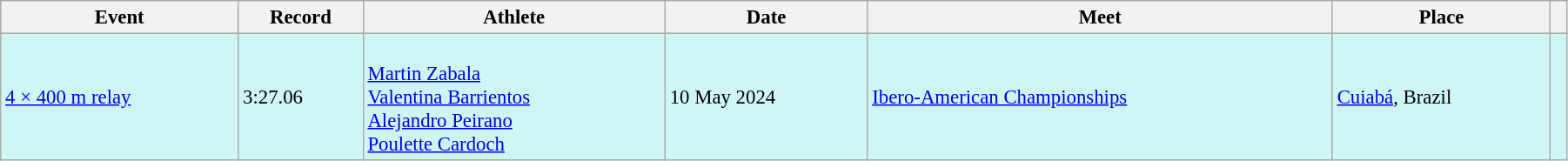<table class="wikitable" style="font-size:95%; width: 95%;">
<tr>
<th>Event</th>
<th>Record</th>
<th>Athlete</th>
<th>Date</th>
<th>Meet</th>
<th>Place</th>
<th></th>
</tr>
<tr bgcolor="#CEF6F5">
<td><a href='#'>4 × 400 m relay</a></td>
<td>3:27.06</td>
<td><br><a href='#'>Martin Zabala</a><br><a href='#'>Valentina Barrientos</a><br><a href='#'>Alejandro Peirano</a><br><a href='#'>Poulette Cardoch</a></td>
<td>10 May 2024</td>
<td><a href='#'>Ibero-American Championships</a></td>
<td><a href='#'>Cuiabá</a>, Brazil</td>
<td></td>
</tr>
</table>
